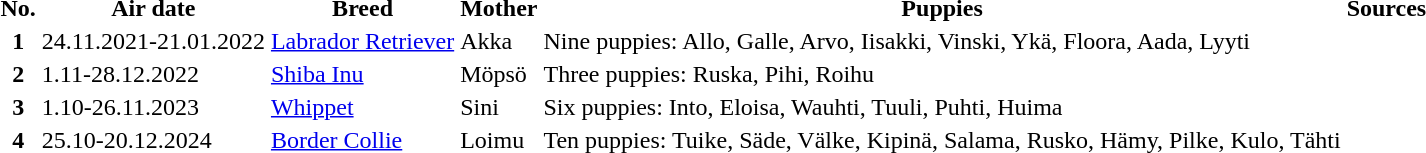<table>
<tr>
<th>No.</th>
<th>Air date</th>
<th>Breed</th>
<th>Mother</th>
<th>Puppies</th>
<th>Sources</th>
</tr>
<tr>
<th>1</th>
<td>24.11.2021-21.01.2022</td>
<td><a href='#'>Labrador Retriever</a></td>
<td>Akka</td>
<td>Nine puppies: Allo, Galle, Arvo, Iisakki, Vinski, Ykä, Floora, Aada, Lyyti</td>
<td></td>
</tr>
<tr>
<th>2</th>
<td>1.11-28.12.2022</td>
<td><a href='#'>Shiba Inu</a></td>
<td>Möpsö</td>
<td>Three puppies: Ruska, Pihi, Roihu</td>
<td></td>
</tr>
<tr>
<th>3</th>
<td>1.10-26.11.2023</td>
<td><a href='#'>Whippet</a></td>
<td>Sini</td>
<td>Six puppies: Into, Eloisa, Wauhti, Tuuli, Puhti, Huima</td>
<td></td>
</tr>
<tr>
<th>4</th>
<td>25.10-20.12.2024</td>
<td><a href='#'>Border Collie</a></td>
<td>Loimu</td>
<td>Ten puppies: Tuike, Säde, Välke, Kipinä, Salama, Rusko, Hämy, Pilke, Kulo, Tähti</td>
<td></td>
</tr>
</table>
